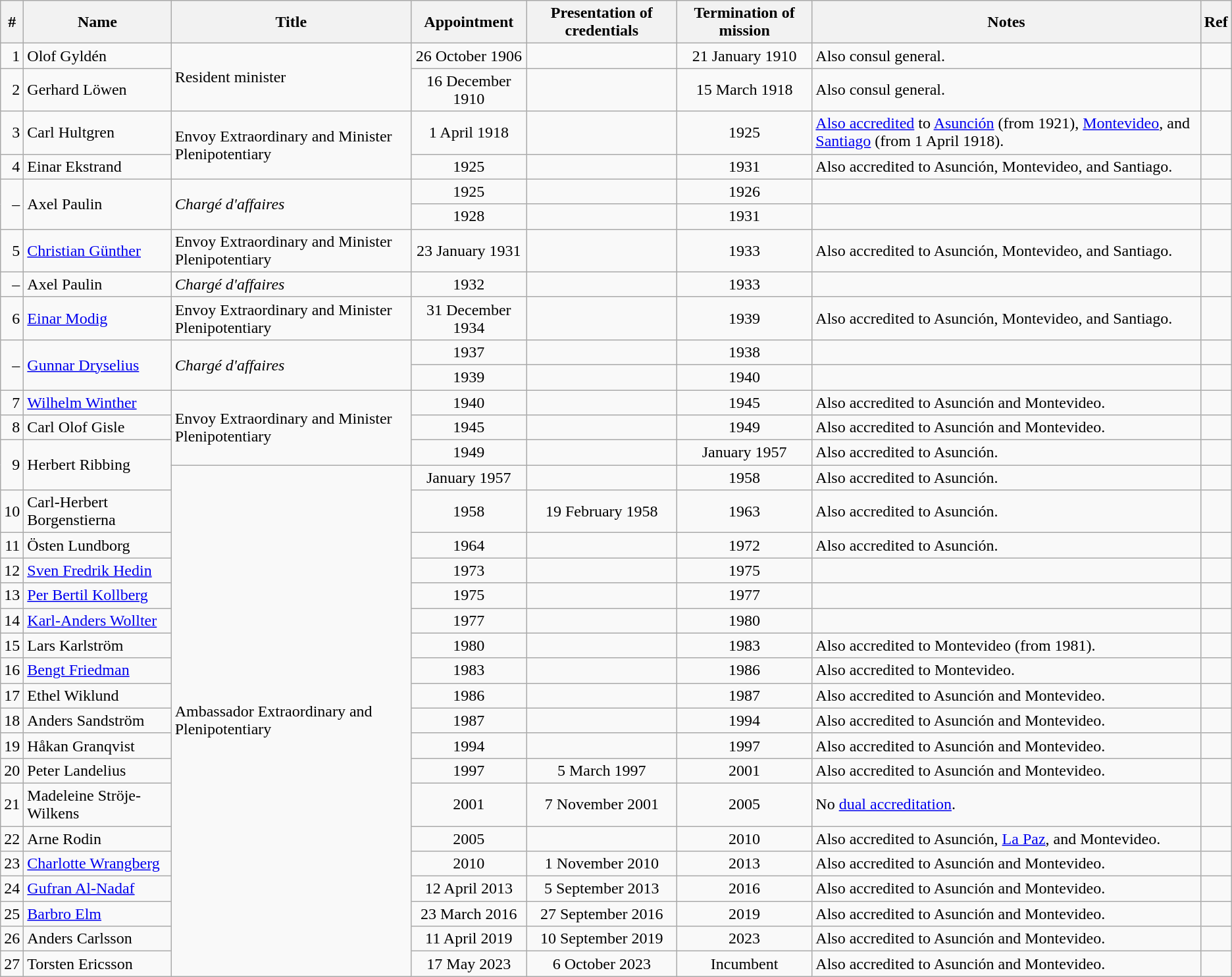<table class="wikitable">
<tr>
<th>#</th>
<th>Name</th>
<th>Title</th>
<th>Appointment</th>
<th>Presentation of credentials</th>
<th>Termination of mission</th>
<th>Notes</th>
<th>Ref</th>
</tr>
<tr>
<td style="text-align: right;">1</td>
<td>Olof Gyldén</td>
<td rowspan="2">Resident minister</td>
<td style="text-align: center;">26 October 1906</td>
<td style="text-align: center;"></td>
<td style="text-align: center;">21 January 1910</td>
<td>Also consul general.</td>
<td></td>
</tr>
<tr>
<td style="text-align: right;">2</td>
<td>Gerhard Löwen</td>
<td style="text-align: center;">16 December 1910</td>
<td style="text-align: center;"></td>
<td style="text-align: center;">15 March 1918</td>
<td>Also consul general.</td>
<td></td>
</tr>
<tr>
<td style="text-align: right;">3</td>
<td>Carl Hultgren</td>
<td rowspan="2">Envoy Extraordinary and Minister Plenipotentiary</td>
<td style="text-align: center;">1 April 1918</td>
<td style="text-align: center;"></td>
<td style="text-align: center;">1925</td>
<td><a href='#'>Also accredited</a> to <a href='#'>Asunción</a> (from 1921), <a href='#'>Montevideo</a>, and <a href='#'>Santiago</a> (from 1 April 1918).</td>
<td></td>
</tr>
<tr>
<td style="text-align: right;">4</td>
<td>Einar Ekstrand</td>
<td style="text-align: center;">1925</td>
<td style="text-align: center;"></td>
<td style="text-align: center;">1931</td>
<td>Also accredited to Asunción, Montevideo, and Santiago.</td>
<td></td>
</tr>
<tr>
<td rowspan="2" style="text-align: right;">–</td>
<td rowspan="2" style="text-align: left;">Axel Paulin</td>
<td rowspan="2"><em>Chargé d'affaires</em></td>
<td style="text-align: center;">1925</td>
<td style="text-align: center;"></td>
<td style="text-align: center;">1926</td>
<td></td>
<td></td>
</tr>
<tr>
<td style="text-align: center;">1928</td>
<td style="text-align: center;"></td>
<td style="text-align: center;">1931</td>
<td></td>
<td></td>
</tr>
<tr>
<td style="text-align: right;">5</td>
<td><a href='#'>Christian Günther</a></td>
<td rowspan="1">Envoy Extraordinary and Minister Plenipotentiary</td>
<td style="text-align: center;">23 January 1931</td>
<td style="text-align: center;"></td>
<td style="text-align: center;">1933</td>
<td>Also accredited to Asunción, Montevideo, and Santiago.</td>
<td></td>
</tr>
<tr>
<td style="text-align: right;">–</td>
<td>Axel Paulin</td>
<td rowspan="1"><em>Chargé d'affaires</em></td>
<td style="text-align: center;">1932</td>
<td style="text-align: center;"></td>
<td style="text-align: center;">1933</td>
<td></td>
<td></td>
</tr>
<tr>
<td style="text-align: right;">6</td>
<td><a href='#'>Einar Modig</a></td>
<td rowspan="1">Envoy Extraordinary and Minister Plenipotentiary</td>
<td style="text-align: center;">31 December 1934</td>
<td style="text-align: center;"></td>
<td style="text-align: center;">1939</td>
<td>Also accredited to Asunción, Montevideo, and Santiago.</td>
<td></td>
</tr>
<tr>
<td rowspan="2" style="text-align: right;">–</td>
<td rowspan="2" style="text-align: left;"><a href='#'>Gunnar Dryselius</a></td>
<td rowspan="2"><em>Chargé d'affaires</em></td>
<td style="text-align: center;">1937</td>
<td style="text-align: center;"></td>
<td style="text-align: center;">1938</td>
<td></td>
<td></td>
</tr>
<tr>
<td style="text-align: center;">1939</td>
<td style="text-align: center;"></td>
<td style="text-align: center;">1940</td>
<td></td>
<td></td>
</tr>
<tr>
<td style="text-align: right;">7</td>
<td><a href='#'>Wilhelm Winther</a></td>
<td rowspan="3">Envoy Extraordinary and Minister Plenipotentiary</td>
<td style="text-align: center;">1940</td>
<td style="text-align: center;"></td>
<td style="text-align: center;">1945</td>
<td>Also accredited to Asunción and Montevideo.</td>
<td></td>
</tr>
<tr>
<td style="text-align: right;">8</td>
<td>Carl Olof Gisle</td>
<td style="text-align: center;">1945</td>
<td style="text-align: center;"></td>
<td style="text-align: center;">1949</td>
<td>Also accredited to Asunción and Montevideo.</td>
<td></td>
</tr>
<tr>
<td rowspan="2" style="text-align: right;">9</td>
<td rowspan="2" style="text-align: left;">Herbert Ribbing</td>
<td style="text-align: center;">1949</td>
<td style="text-align: center;"></td>
<td style="text-align: center;">January 1957</td>
<td>Also accredited to Asunción.</td>
<td></td>
</tr>
<tr>
<td rowspan="19">Ambassador Extraordinary and Plenipotentiary</td>
<td style="text-align: center;">January 1957</td>
<td style="text-align: center;"></td>
<td style="text-align: center;">1958</td>
<td>Also accredited to Asunción.</td>
<td></td>
</tr>
<tr>
<td style="text-align: right;">10</td>
<td>Carl-Herbert Borgenstierna</td>
<td style="text-align: center;">1958</td>
<td style="text-align: center;">19 February 1958</td>
<td style="text-align: center;">1963</td>
<td>Also accredited to Asunción.</td>
<td></td>
</tr>
<tr>
<td style="text-align: right;">11</td>
<td>Östen Lundborg</td>
<td style="text-align: center;">1964</td>
<td style="text-align: center;"></td>
<td style="text-align: center;">1972</td>
<td>Also accredited to Asunción.</td>
<td></td>
</tr>
<tr>
<td style="text-align: right;">12</td>
<td><a href='#'>Sven Fredrik Hedin</a></td>
<td style="text-align: center;">1973</td>
<td style="text-align: center;"></td>
<td style="text-align: center;">1975</td>
<td></td>
<td></td>
</tr>
<tr>
<td style="text-align: right;">13</td>
<td><a href='#'>Per Bertil Kollberg</a></td>
<td style="text-align: center;">1975</td>
<td style="text-align: center;"></td>
<td style="text-align: center;">1977</td>
<td></td>
<td></td>
</tr>
<tr>
<td style="text-align: right;">14</td>
<td><a href='#'>Karl-Anders Wollter</a></td>
<td style="text-align: center;">1977</td>
<td style="text-align: center;"></td>
<td style="text-align: center;">1980</td>
<td></td>
<td></td>
</tr>
<tr>
<td style="text-align: right;">15</td>
<td>Lars Karlström</td>
<td style="text-align: center;">1980</td>
<td style="text-align: center;"></td>
<td style="text-align: center;">1983</td>
<td>Also accredited to Montevideo (from 1981).</td>
<td></td>
</tr>
<tr>
<td style="text-align: right;">16</td>
<td><a href='#'>Bengt Friedman</a></td>
<td style="text-align: center;">1983</td>
<td style="text-align: center;"></td>
<td style="text-align: center;">1986</td>
<td>Also accredited to Montevideo.</td>
<td></td>
</tr>
<tr>
<td style="text-align: right;">17</td>
<td>Ethel Wiklund</td>
<td style="text-align: center;">1986</td>
<td style="text-align: center;"></td>
<td style="text-align: center;">1987</td>
<td>Also accredited to Asunción and Montevideo.</td>
<td></td>
</tr>
<tr>
<td style="text-align: right;">18</td>
<td>Anders Sandström</td>
<td style="text-align: center;">1987</td>
<td style="text-align: center;"></td>
<td style="text-align: center;">1994</td>
<td>Also accredited to Asunción and Montevideo.</td>
<td></td>
</tr>
<tr>
<td style="text-align: right;">19</td>
<td>Håkan Granqvist</td>
<td style="text-align: center;">1994</td>
<td style="text-align: center;"></td>
<td style="text-align: center;">1997</td>
<td>Also accredited to Asunción and Montevideo.</td>
<td></td>
</tr>
<tr>
<td style="text-align: right;">20</td>
<td>Peter Landelius</td>
<td style="text-align: center;">1997</td>
<td style="text-align: center;">5 March 1997</td>
<td style="text-align: center;">2001</td>
<td>Also accredited to Asunción and Montevideo.</td>
<td></td>
</tr>
<tr>
<td style="text-align: right;">21</td>
<td>Madeleine Ströje-Wilkens</td>
<td style="text-align: center;">2001</td>
<td style="text-align: center;">7 November 2001</td>
<td style="text-align: center;">2005</td>
<td>No <a href='#'>dual accreditation</a>.</td>
<td></td>
</tr>
<tr>
<td style="text-align: right;">22</td>
<td>Arne Rodin</td>
<td style="text-align: center;">2005</td>
<td style="text-align: center;"></td>
<td style="text-align: center;">2010</td>
<td>Also accredited to Asunción, <a href='#'>La Paz</a>, and Montevideo.</td>
<td></td>
</tr>
<tr>
<td style="text-align: right;">23</td>
<td><a href='#'>Charlotte Wrangberg</a></td>
<td style="text-align: center;">2010</td>
<td style="text-align: center;">1 November 2010</td>
<td style="text-align: center;">2013</td>
<td>Also accredited to Asunción and Montevideo.</td>
<td></td>
</tr>
<tr>
<td style="text-align: right;">24</td>
<td><a href='#'>Gufran Al-Nadaf</a></td>
<td style="text-align: center;">12 April 2013</td>
<td style="text-align: center;">5 September 2013</td>
<td style="text-align: center;">2016</td>
<td>Also accredited to Asunción and Montevideo.</td>
<td></td>
</tr>
<tr>
<td style="text-align: right;">25</td>
<td><a href='#'>Barbro Elm</a></td>
<td style="text-align: center;">23 March 2016</td>
<td style="text-align: center;">27 September 2016</td>
<td style="text-align: center;">2019</td>
<td>Also accredited to Asunción and Montevideo.</td>
<td></td>
</tr>
<tr>
<td style="text-align: right;">26</td>
<td>Anders Carlsson</td>
<td style="text-align: center;">11 April 2019</td>
<td style="text-align: center;">10 September 2019</td>
<td style="text-align: center;">2023</td>
<td>Also accredited to Asunción and Montevideo.</td>
<td></td>
</tr>
<tr>
<td style="text-align: right;">27</td>
<td>Torsten Ericsson</td>
<td style="text-align: center;">17 May 2023</td>
<td style="text-align: center;">6 October 2023</td>
<td style="text-align: center;">Incumbent</td>
<td>Also accredited to Asunción and Montevideo.</td>
<td></td>
</tr>
</table>
